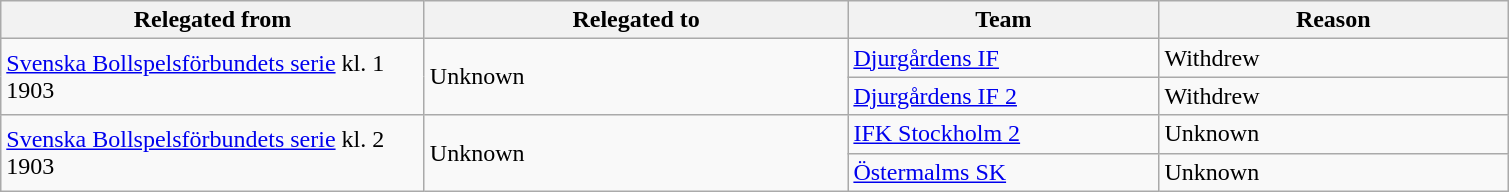<table class="wikitable" style="text-align: left;">
<tr>
<th style="width: 275px;">Relegated from</th>
<th style="width: 275px;">Relegated to</th>
<th style="width: 200px;">Team</th>
<th style="width: 225px;">Reason</th>
</tr>
<tr>
<td rowspan=2><a href='#'>Svenska Bollspelsförbundets serie</a> kl. 1 1903</td>
<td rowspan=2>Unknown</td>
<td><a href='#'>Djurgårdens IF</a></td>
<td>Withdrew</td>
</tr>
<tr>
<td><a href='#'>Djurgårdens IF 2</a></td>
<td>Withdrew</td>
</tr>
<tr>
<td rowspan=2><a href='#'>Svenska Bollspelsförbundets serie</a> kl. 2 1903</td>
<td rowspan=2>Unknown</td>
<td><a href='#'>IFK Stockholm 2</a></td>
<td>Unknown</td>
</tr>
<tr>
<td><a href='#'>Östermalms SK</a></td>
<td>Unknown</td>
</tr>
</table>
